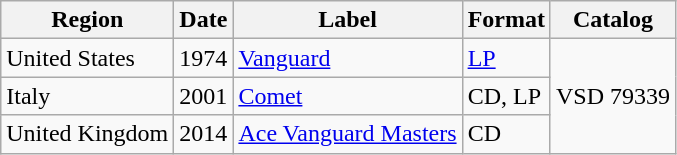<table class="wikitable">
<tr>
<th>Region</th>
<th>Date</th>
<th>Label</th>
<th>Format</th>
<th>Catalog</th>
</tr>
<tr>
<td>United States</td>
<td>1974</td>
<td><a href='#'>Vanguard</a></td>
<td><a href='#'>LP</a></td>
<td rowspan="3">VSD 79339</td>
</tr>
<tr>
<td>Italy</td>
<td>2001</td>
<td><a href='#'>Comet</a></td>
<td>CD, LP</td>
</tr>
<tr>
<td>United Kingdom</td>
<td>2014</td>
<td><a href='#'>Ace Vanguard Masters</a></td>
<td>CD</td>
</tr>
</table>
